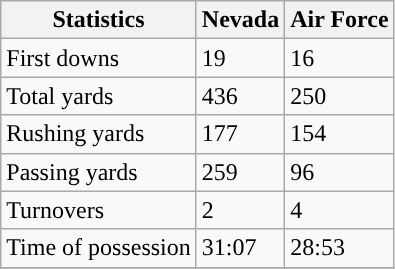<table class="wikitable">
<tr>
<th>Statistics</th>
<th>Nevada</th>
<th>Air Force</th>
</tr>
<tr>
<td>First downs</td>
<td>19</td>
<td>16</td>
</tr>
<tr>
<td>Total yards</td>
<td>436</td>
<td>250</td>
</tr>
<tr>
<td>Rushing yards</td>
<td>177</td>
<td>154</td>
</tr>
<tr>
<td>Passing yards</td>
<td>259</td>
<td>96</td>
</tr>
<tr>
<td>Turnovers</td>
<td>2</td>
<td>4</td>
</tr>
<tr>
<td>Time of possession</td>
<td>31:07</td>
<td>28:53</td>
</tr>
<tr>
</tr>
</table>
